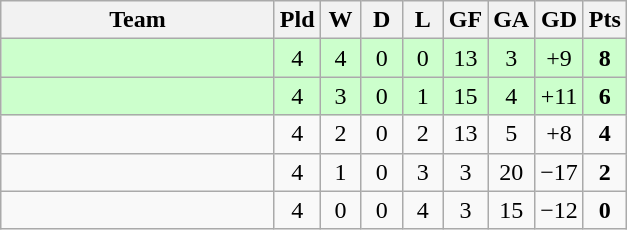<table class="wikitable" style="text-align: center;">
<tr>
<th width=175>Team</th>
<th width=20>Pld</th>
<th width=20>W</th>
<th width=20>D</th>
<th width=20>L</th>
<th width=20>GF</th>
<th width=20>GA</th>
<th width=20>GD</th>
<th width=20>Pts</th>
</tr>
<tr bgcolor=ccffcc>
<td style="text-align:left;"></td>
<td>4</td>
<td>4</td>
<td>0</td>
<td>0</td>
<td>13</td>
<td>3</td>
<td>+9</td>
<td><strong>8</strong></td>
</tr>
<tr bgcolor=ccffcc>
<td style="text-align:left;"></td>
<td>4</td>
<td>3</td>
<td>0</td>
<td>1</td>
<td>15</td>
<td>4</td>
<td>+11</td>
<td><strong>6</strong></td>
</tr>
<tr>
<td style="text-align:left;"></td>
<td>4</td>
<td>2</td>
<td>0</td>
<td>2</td>
<td>13</td>
<td>5</td>
<td>+8</td>
<td><strong>4</strong></td>
</tr>
<tr>
<td style="text-align:left;"></td>
<td>4</td>
<td>1</td>
<td>0</td>
<td>3</td>
<td>3</td>
<td>20</td>
<td>−17</td>
<td><strong>2</strong></td>
</tr>
<tr>
<td style="text-align:left;"></td>
<td>4</td>
<td>0</td>
<td>0</td>
<td>4</td>
<td>3</td>
<td>15</td>
<td>−12</td>
<td><strong>0</strong></td>
</tr>
</table>
